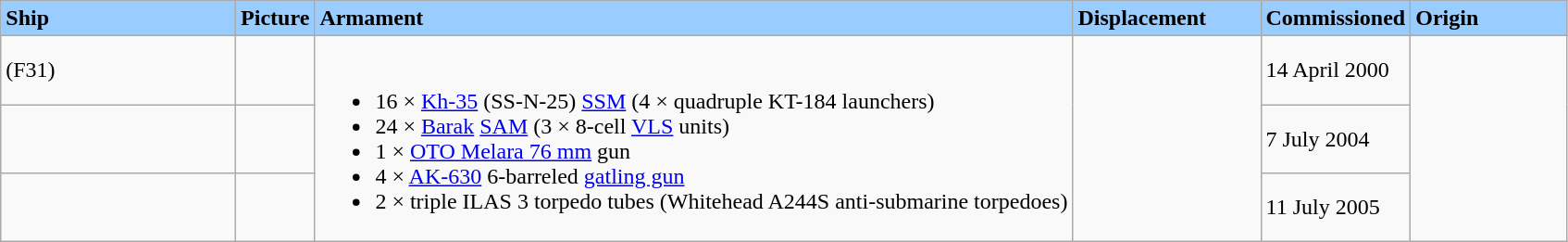<table class="wikitable">
<tr>
<th align= center scope=col style="text-align:left; width:15%; background:#9cf;"><div>Ship</div></th>
<th align= center scope=col style="text-align:left; background:#9cf;"><div>Picture</div></th>
<th align= center scope=col style="text-align:left; background:#9cf;"><div>Armament</div></th>
<th align= center scope=col style="text-align:left; width:12%; background:#9cf;"><div>Displacement</div></th>
<th align= center scope=col style="text-align:center; background:#9cf;"><div>Commissioned</div></th>
<th align= center scope=col style="text-align:left; width:10%; background:#9cf;"><div>Origin</div></th>
</tr>
<tr>
<td> (F31)</td>
<td></td>
<td rowspan=3><br><ul><li>16 × <a href='#'>Kh-35</a> (SS-N-25) <a href='#'>SSM</a> (4 × quadruple KT-184 launchers)</li><li>24 × <a href='#'>Barak</a> <a href='#'>SAM</a> (3 × 8-cell <a href='#'>VLS</a> units)</li><li>1 × <a href='#'>OTO Melara 76 mm</a> gun</li><li>4 × <a href='#'>AK-630</a> 6-barreled  <a href='#'>gatling gun</a></li><li>2 × triple ILAS 3  torpedo tubes (Whitehead A244S anti-submarine torpedoes)</li></ul></td>
<td rowspan=3></td>
<td>14 April 2000</td>
<td rowspan=3></td>
</tr>
<tr>
<td></td>
<td></td>
<td>7 July 2004</td>
</tr>
<tr>
<td></td>
<td></td>
<td>11 July 2005</td>
</tr>
</table>
